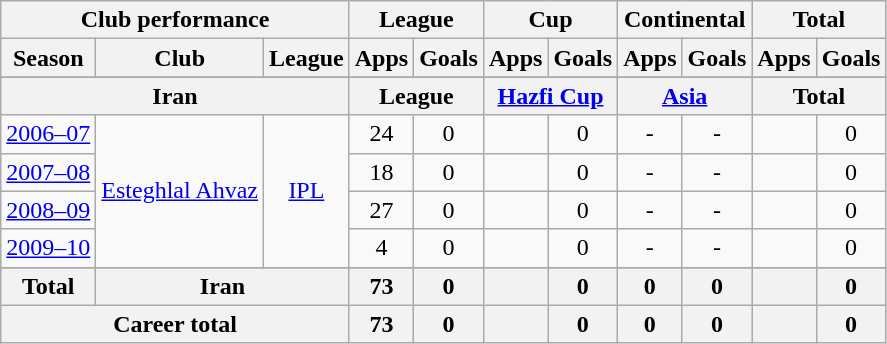<table class="wikitable" style="text-align:center">
<tr>
<th colspan=3>Club performance</th>
<th colspan=2>League</th>
<th colspan=2>Cup</th>
<th colspan=2>Continental</th>
<th colspan=2>Total</th>
</tr>
<tr>
<th>Season</th>
<th>Club</th>
<th>League</th>
<th>Apps</th>
<th>Goals</th>
<th>Apps</th>
<th>Goals</th>
<th>Apps</th>
<th>Goals</th>
<th>Apps</th>
<th>Goals</th>
</tr>
<tr>
</tr>
<tr>
<th colspan=3>Iran</th>
<th colspan=2>League</th>
<th colspan=2><a href='#'>Hazfi Cup</a></th>
<th colspan=2><a href='#'>Asia</a></th>
<th colspan=2>Total</th>
</tr>
<tr>
<td><a href='#'>2006–07</a></td>
<td rowspan="4"><a href='#'>Esteghlal Ahvaz</a></td>
<td rowspan="4"><a href='#'>IPL</a></td>
<td>24</td>
<td>0</td>
<td></td>
<td>0</td>
<td>-</td>
<td>-</td>
<td></td>
<td>0</td>
</tr>
<tr>
<td><a href='#'>2007–08</a></td>
<td>18</td>
<td>0</td>
<td></td>
<td>0</td>
<td>-</td>
<td>-</td>
<td></td>
<td>0</td>
</tr>
<tr>
<td><a href='#'>2008–09</a></td>
<td>27</td>
<td>0</td>
<td></td>
<td>0</td>
<td>-</td>
<td>-</td>
<td></td>
<td>0</td>
</tr>
<tr>
<td><a href='#'>2009–10</a></td>
<td>4</td>
<td>0</td>
<td></td>
<td>0</td>
<td>-</td>
<td>-</td>
<td></td>
<td>0</td>
</tr>
<tr>
</tr>
<tr>
<th rowspan=1>Total</th>
<th colspan=2>Iran</th>
<th>73</th>
<th>0</th>
<th></th>
<th>0</th>
<th>0</th>
<th>0</th>
<th></th>
<th>0</th>
</tr>
<tr>
<th colspan=3>Career total</th>
<th>73</th>
<th>0</th>
<th></th>
<th>0</th>
<th>0</th>
<th>0</th>
<th></th>
<th>0</th>
</tr>
</table>
